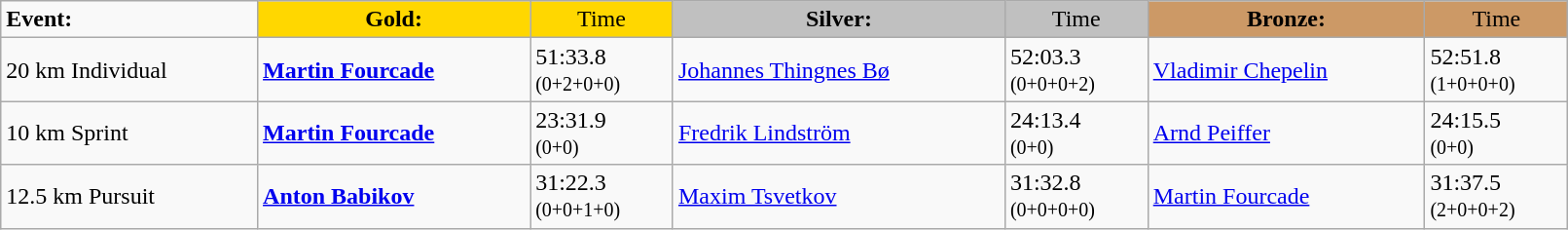<table class="wikitable" width=85%>
<tr>
<td><strong>Event:</strong></td>
<td style="text-align:center;background-color:gold;"><strong>Gold:</strong></td>
<td style="text-align:center;background-color:gold;">Time</td>
<td style="text-align:center;background-color:silver;"><strong>Silver:</strong></td>
<td style="text-align:center;background-color:silver;">Time</td>
<td style="text-align:center;background-color:#CC9966;"><strong>Bronze:</strong></td>
<td style="text-align:center;background-color:#CC9966;">Time</td>
</tr>
<tr>
<td>20 km Individual<br></td>
<td><strong><a href='#'>Martin Fourcade</a></strong><br><small></small></td>
<td>51:33.8<br><small>(0+2+0+0)</small></td>
<td><a href='#'>Johannes Thingnes Bø</a><br><small></small></td>
<td>52:03.3<br><small>(0+0+0+2)</small></td>
<td><a href='#'>Vladimir Chepelin</a><br><small></small></td>
<td>52:51.8<br><small>(1+0+0+0)</small></td>
</tr>
<tr>
<td>10 km Sprint<br></td>
<td><strong><a href='#'>Martin Fourcade</a></strong><br><small></small></td>
<td>23:31.9<br><small>(0+0)</small></td>
<td><a href='#'>Fredrik Lindström</a><br><small></small></td>
<td>24:13.4<br><small>(0+0)</small></td>
<td><a href='#'>Arnd Peiffer</a><br><small></small></td>
<td>24:15.5<br><small>(0+0)</small></td>
</tr>
<tr>
<td>12.5 km Pursuit<br></td>
<td><strong><a href='#'>Anton Babikov</a></strong><br><small></small></td>
<td>31:22.3<br><small>(0+0+1+0)</small></td>
<td><a href='#'>Maxim Tsvetkov</a><br><small></small></td>
<td>31:32.8<br><small>(0+0+0+0)</small></td>
<td><a href='#'>Martin Fourcade</a><br><small></small></td>
<td>31:37.5<br><small>(2+0+0+2)</small></td>
</tr>
</table>
